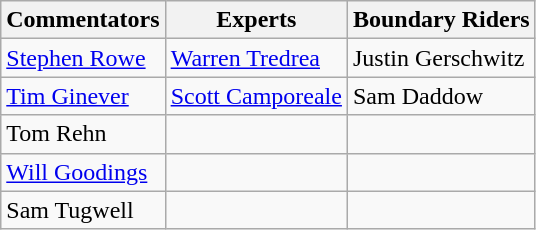<table class="wikitable">
<tr>
<th>Commentators</th>
<th>Experts</th>
<th>Boundary Riders</th>
</tr>
<tr>
<td><a href='#'>Stephen Rowe</a></td>
<td><a href='#'>Warren Tredrea</a></td>
<td>Justin Gerschwitz</td>
</tr>
<tr>
<td><a href='#'>Tim Ginever</a></td>
<td><a href='#'>Scott Camporeale</a></td>
<td>Sam Daddow</td>
</tr>
<tr>
<td>Tom Rehn</td>
<td></td>
<td></td>
</tr>
<tr>
<td><a href='#'>Will Goodings</a></td>
<td></td>
<td></td>
</tr>
<tr>
<td>Sam Tugwell</td>
<td></td>
</tr>
</table>
